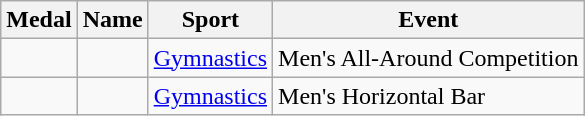<table class="wikitable sortable">
<tr>
<th>Medal</th>
<th>Name</th>
<th>Sport</th>
<th>Event</th>
</tr>
<tr>
<td></td>
<td></td>
<td><a href='#'>Gymnastics</a></td>
<td>Men's All-Around Competition</td>
</tr>
<tr>
<td></td>
<td></td>
<td><a href='#'>Gymnastics</a></td>
<td>Men's Horizontal Bar</td>
</tr>
</table>
